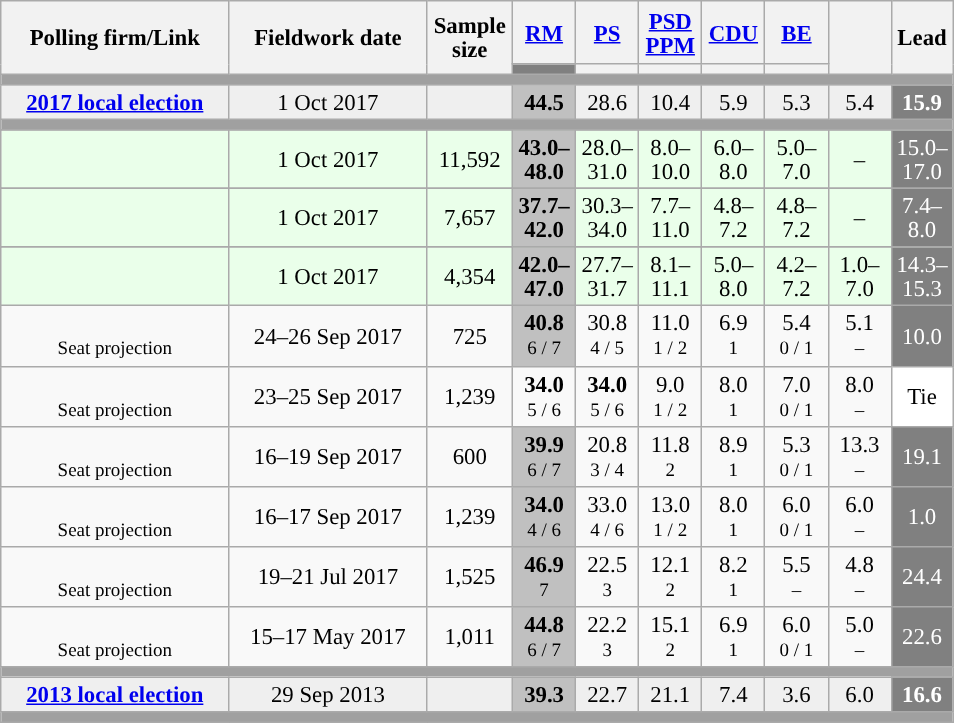<table class="wikitable collapsible sortable" style="text-align:center; font-size:95%; line-height:16px;">
<tr style="height:42px;">
<th style="width:145px;" rowspan="2">Polling firm/Link</th>
<th style="width:125px;" rowspan="2">Fieldwork date</th>
<th class="unsortable" style="width:50px;" rowspan="2">Sample size</th>
<th class="unsortable" style="width:35px;"><a href='#'>RM</a></th>
<th class="unsortable" style="width:35px;"><a href='#'>PS</a></th>
<th class="unsortable" style="width:35px;"><a href='#'>PSD</a><br><a href='#'>PPM</a></th>
<th class="unsortable" style="width:35px;"><a href='#'>CDU</a></th>
<th class="unsortable" style="width:35px;"><a href='#'>BE</a></th>
<th class="unsortable" style="width:35px;" rowspan="2"></th>
<th class="unsortable" style="width:30px;" rowspan="2">Lead</th>
</tr>
<tr>
<th class="unsortable" style="color:inherit;background:#808080;"></th>
<th class="unsortable" style="color:inherit;background:"></th>
<th class="unsortable" style="color:inherit;background:"></th>
<th class="unsortable" style="color:inherit;background:"></th>
<th class="unsortable" style="color:inherit;background:"></th>
</tr>
<tr>
<td colspan="11" style="background:#A0A0A0"></td>
</tr>
<tr style="background:#EFEFEF;">
<td><strong><a href='#'>2017 local election</a></strong></td>
<td data-sort-value="2019-10-06">1 Oct 2017</td>
<td></td>
<td style="background:#C0C0C0"><strong>44.5</strong><br></td>
<td>28.6<br></td>
<td>10.4<br></td>
<td>5.9<br></td>
<td>5.3<br></td>
<td>5.4<br></td>
<td style="background:#808080; color:white;"><strong>15.9</strong></td>
</tr>
<tr>
<td colspan="11" style="background:#A0A0A0"></td>
</tr>
<tr>
</tr>
<tr style="background:#EAFFEA"|>
<td></td>
<td data-sort-value="2019-10-06">1 Oct 2017</td>
<td>11,592</td>
<td style="background:#C0C0C0"><strong>43.0–<br>48.0</strong><br></td>
<td>28.0–<br>31.0<br></td>
<td>8.0–<br>10.0<br></td>
<td>6.0–<br>8.0<br></td>
<td>5.0–<br>7.0<br></td>
<td>–</td>
<td style="background:#808080; color:white;">15.0–<br>17.0</td>
</tr>
<tr>
</tr>
<tr style="background:#EAFFEA"|>
<td></td>
<td data-sort-value="2019-10-06">1 Oct 2017</td>
<td>7,657</td>
<td style="background:#C0C0C0"><strong>37.7–<br>42.0</strong><br></td>
<td>30.3–<br>34.0<br></td>
<td>7.7–<br>11.0<br></td>
<td>4.8–<br>7.2<br></td>
<td>4.8–<br>7.2<br></td>
<td>–</td>
<td style="background:#808080; color:white;">7.4–<br>8.0</td>
</tr>
<tr>
</tr>
<tr style="background:#EAFFEA"|>
<td></td>
<td data-sort-value="2019-10-06">1 Oct 2017</td>
<td>4,354</td>
<td style="background:#C0C0C0"><strong>42.0–<br>47.0</strong><br></td>
<td>27.7–<br>31.7<br></td>
<td>8.1–<br>11.1<br></td>
<td>5.0–<br>8.0<br></td>
<td>4.2–<br>7.2<br></td>
<td>1.0–<br>7.0<br></td>
<td style="background:#808080; color:white;">14.3–<br>15.3</td>
</tr>
<tr>
<td align="center"><br><small>Seat projection</small></td>
<td align="center">24–26 Sep 2017</td>
<td>725</td>
<td style="background:#C0C0C0"><strong>40.8</strong><br><small>6 / 7</small></td>
<td align="center">30.8<br><small>4 / 5</small></td>
<td align="center">11.0<br><small>1 / 2</small></td>
<td align="center">6.9<br><small>1</small></td>
<td align="center">5.4<br><small>0 / 1</small></td>
<td align="center">5.1<br><small>–</small></td>
<td style="background:#808080; color:white;">10.0</td>
</tr>
<tr>
<td align="center"><br><small>Seat projection</small></td>
<td align="center">23–25 Sep 2017</td>
<td>1,239</td>
<td align="center"><strong>34.0</strong><br><small>5 / 6</small></td>
<td align="center"><strong>34.0</strong><br><small>5 / 6</small></td>
<td align="center">9.0<br><small>1 / 2</small></td>
<td align="center">8.0<br><small>1</small></td>
<td align="center">7.0<br><small>0 / 1</small></td>
<td align="center">8.0<br><small>–</small></td>
<td style="background:white; color:black;">Tie</td>
</tr>
<tr>
<td align="center"><br><small>Seat projection</small></td>
<td align="center">16–19 Sep 2017</td>
<td>600</td>
<td style="background:#C0C0C0"><strong>39.9</strong><br><small>6 / 7</small></td>
<td align="center">20.8<br><small>3 / 4</small></td>
<td align="center">11.8<br><small>2</small></td>
<td align="center">8.9<br><small>1</small></td>
<td align="center">5.3<br><small>0 / 1</small></td>
<td align="center">13.3<br><small>–</small></td>
<td style="background:#808080; color:white;">19.1</td>
</tr>
<tr>
<td align="center"><br><small>Seat projection</small></td>
<td align="center">16–17 Sep 2017</td>
<td>1,239</td>
<td style="background:#C0C0C0"><strong>34.0</strong><br><small>4 / 6</small></td>
<td align="center">33.0<br><small>4 / 6</small></td>
<td align="center">13.0<br><small>1 / 2</small></td>
<td align="center">8.0<br><small>1</small></td>
<td align="center">6.0<br><small>0 / 1</small></td>
<td align="center">6.0<br><small>–</small></td>
<td style="background:#808080; color:white;">1.0</td>
</tr>
<tr>
<td align="center"><br><small>Seat projection</small></td>
<td align="center">19–21 Jul 2017</td>
<td>1,525</td>
<td style="background:#C0C0C0"><strong>46.9</strong><br><small>7</small></td>
<td align="center">22.5<br><small>3</small></td>
<td align="center">12.1<br><small>2</small></td>
<td align="center">8.2<br><small>1</small></td>
<td align="center">5.5<br><small>–</small></td>
<td align="center">4.8<br><small>–</small></td>
<td style="background:#808080; color:white;">24.4</td>
</tr>
<tr>
<td align="center"><br><small>Seat projection</small></td>
<td align="center">15–17 May 2017</td>
<td>1,011</td>
<td style="background:#C0C0C0"><strong>44.8</strong><br><small>6 / 7</small></td>
<td align="center">22.2<br><small>3</small></td>
<td align="center">15.1<br><small>2</small></td>
<td align="center">6.9<br><small>1</small></td>
<td align="center">6.0<br><small>0 / 1</small></td>
<td align="center">5.0<br><small>–</small></td>
<td style="background:#808080; color:white;">22.6</td>
</tr>
<tr>
<td colspan="11" style="background:#A0A0A0"></td>
</tr>
<tr style="background:#EFEFEF;">
<td><strong><a href='#'>2013 local election</a></strong></td>
<td data-sort-value="2019-10-06">29 Sep 2013</td>
<td></td>
<td style="background:#C0C0C0"><strong>39.3</strong><br></td>
<td>22.7<br></td>
<td>21.1<br></td>
<td>7.4<br></td>
<td>3.6<br></td>
<td>6.0<br></td>
<td style="background:#808080; color:white;"><strong>16.6</strong></td>
</tr>
<tr>
<td colspan="11" style="background:#A0A0A0"></td>
</tr>
</table>
